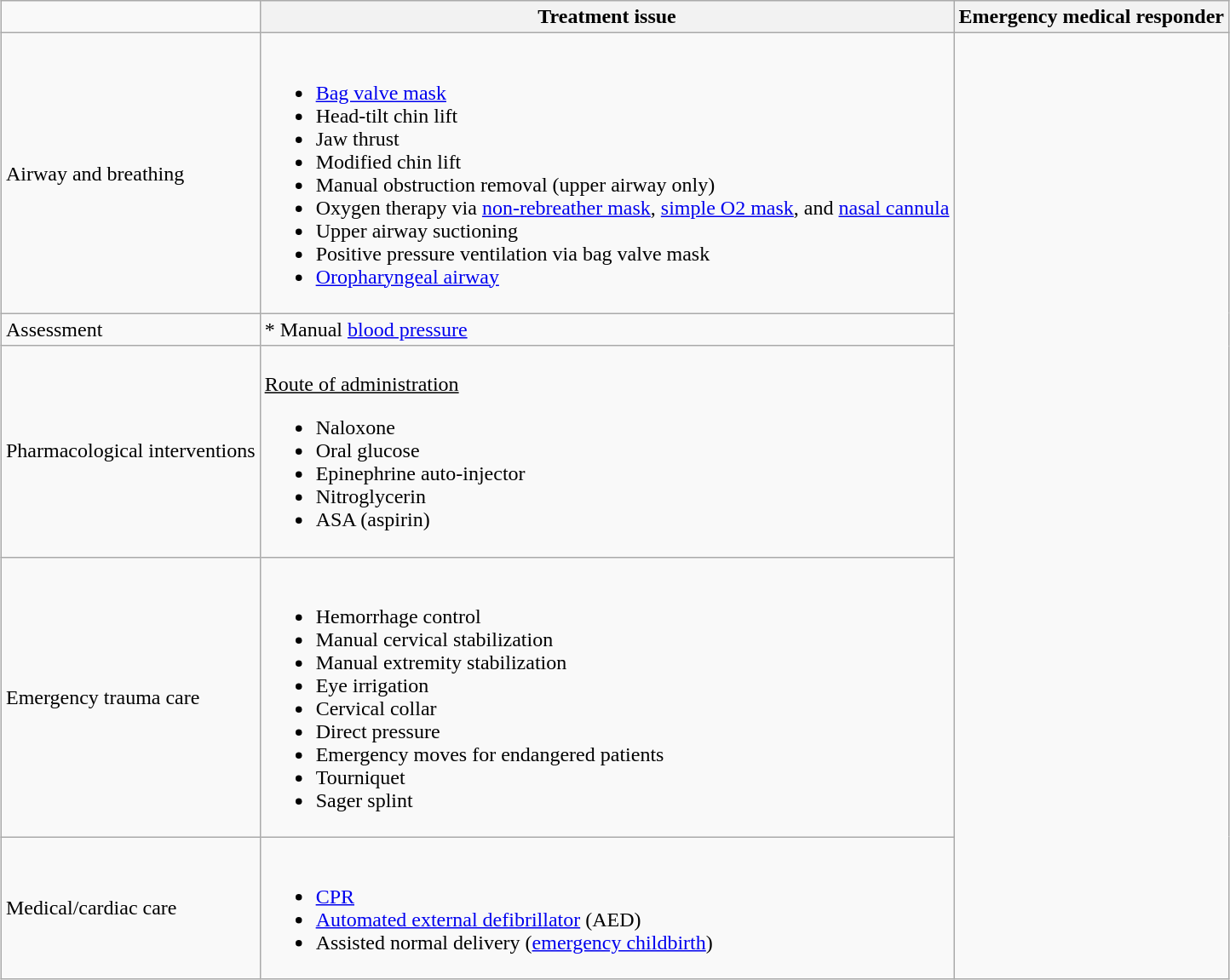<table class="wikitable" | style="margin: 1em auto 1em auto"  style="vertical-align: top">
<tr>
<td></td>
<th>Treatment issue</th>
<th>Emergency medical responder</th>
</tr>
<tr>
<td>Airway and breathing</td>
<td><br><ul><li><a href='#'>Bag valve mask</a></li><li>Head-tilt chin lift</li><li>Jaw thrust</li><li>Modified chin lift</li><li>Manual obstruction removal (upper airway only)</li><li>Oxygen therapy via <a href='#'>non-rebreather mask</a>, <a href='#'>simple O2 mask</a>, and <a href='#'>nasal cannula</a></li><li>Upper airway suctioning</li><li>Positive pressure ventilation via bag valve mask</li><li><a href='#'>Oropharyngeal airway</a></li></ul></td>
</tr>
<tr>
<td>Assessment</td>
<td>* Manual <a href='#'>blood pressure</a></td>
</tr>
<tr>
<td>Pharmacological interventions</td>
<td><br><u>Route of administration</u><ul><li>Naloxone</li><li>Oral glucose</li><li>Epinephrine auto-injector</li><li>Nitroglycerin</li><li>ASA (aspirin)</li></ul></td>
</tr>
<tr>
<td>Emergency trauma care</td>
<td><br><ul><li>Hemorrhage control</li><li>Manual cervical stabilization</li><li>Manual extremity stabilization</li><li>Eye irrigation</li><li>Cervical collar</li><li>Direct pressure</li><li>Emergency moves for endangered patients</li><li>Tourniquet</li><li>Sager splint</li></ul></td>
</tr>
<tr>
<td>Medical/cardiac care</td>
<td><br><ul><li><a href='#'>CPR</a></li><li><a href='#'>Automated external defibrillator</a> (AED)</li><li>Assisted normal delivery (<a href='#'>emergency childbirth</a>)</li></ul></td>
</tr>
</table>
